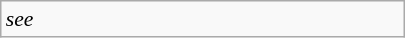<table class="wikitable floatright" style="font-size: 0.9em; width: 270px">
<tr>
<td><em>see </em></td>
</tr>
</table>
